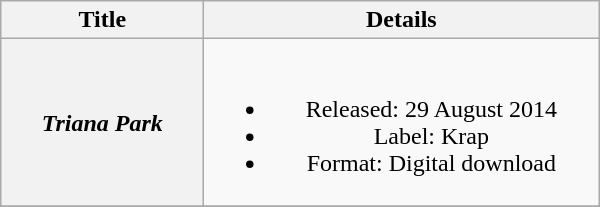<table class="wikitable plainrowheaders" style="text-align:center;">
<tr>
<th scope="col" style="width:8em;">Title</th>
<th scope="col" style="width:16em;">Details</th>
</tr>
<tr>
<th scope="row"><em>Triana Park</em></th>
<td><br><ul><li>Released: 29 August 2014</li><li>Label: Krap</li><li>Format: Digital download</li></ul></td>
</tr>
<tr>
</tr>
</table>
